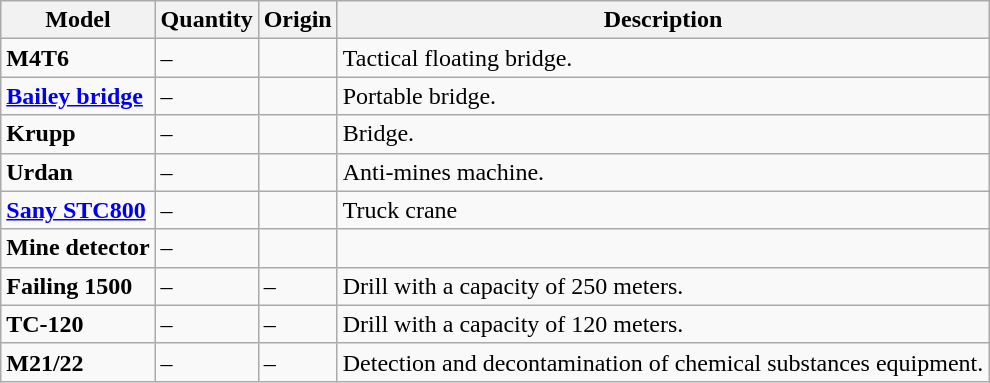<table class="wikitable">
<tr>
<th>Model</th>
<th>Quantity</th>
<th>Origin</th>
<th>Description</th>
</tr>
<tr>
<td><strong>M4T6</strong></td>
<td>–</td>
<td></td>
<td>Tactical floating bridge.</td>
</tr>
<tr>
<td><strong><a href='#'>Bailey bridge</a></strong></td>
<td>–</td>
<td></td>
<td>Portable bridge.</td>
</tr>
<tr>
<td><strong>Krupp</strong></td>
<td>–</td>
<td></td>
<td>Bridge.</td>
</tr>
<tr>
<td><strong>Urdan</strong></td>
<td>–</td>
<td></td>
<td>Anti-mines machine.</td>
</tr>
<tr>
<td><a href='#'><strong>Sany STC800</strong></a></td>
<td>–</td>
<td></td>
<td>Truck crane</td>
</tr>
<tr>
<td><strong>Mine detector</strong></td>
<td>–</td>
<td></td>
<td></td>
</tr>
<tr>
<td><strong>Failing 1500</strong></td>
<td>–</td>
<td>–</td>
<td>Drill with a capacity of 250 meters.</td>
</tr>
<tr>
<td><strong>TC-120</strong></td>
<td>–</td>
<td>–</td>
<td>Drill with a capacity of 120 meters.</td>
</tr>
<tr>
<td><strong>M21/22</strong></td>
<td>–</td>
<td>–</td>
<td>Detection and decontamination of chemical substances equipment.</td>
</tr>
</table>
